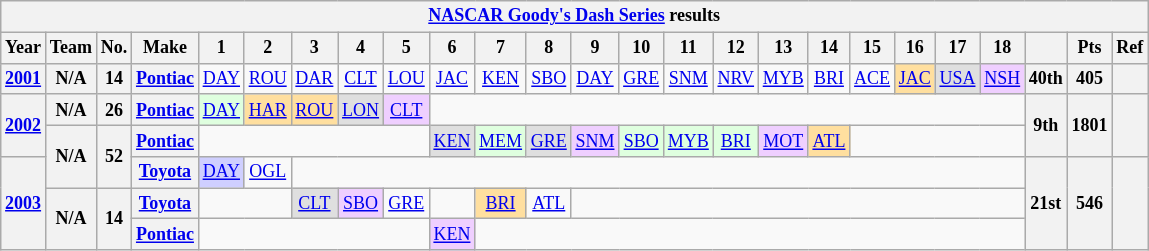<table class="wikitable" style="text-align:center; font-size:75%">
<tr>
<th colspan=32><a href='#'>NASCAR Goody's Dash Series</a> results</th>
</tr>
<tr>
<th>Year</th>
<th>Team</th>
<th>No.</th>
<th>Make</th>
<th>1</th>
<th>2</th>
<th>3</th>
<th>4</th>
<th>5</th>
<th>6</th>
<th>7</th>
<th>8</th>
<th>9</th>
<th>10</th>
<th>11</th>
<th>12</th>
<th>13</th>
<th>14</th>
<th>15</th>
<th>16</th>
<th>17</th>
<th>18</th>
<th></th>
<th>Pts</th>
<th>Ref</th>
</tr>
<tr>
<th><a href='#'>2001</a></th>
<th>N/A</th>
<th>14</th>
<th><a href='#'>Pontiac</a></th>
<td><a href='#'>DAY</a></td>
<td><a href='#'>ROU</a></td>
<td><a href='#'>DAR</a></td>
<td><a href='#'>CLT</a></td>
<td><a href='#'>LOU</a></td>
<td><a href='#'>JAC</a></td>
<td><a href='#'>KEN</a></td>
<td><a href='#'>SBO</a></td>
<td><a href='#'>DAY</a></td>
<td><a href='#'>GRE</a></td>
<td><a href='#'>SNM</a></td>
<td><a href='#'>NRV</a></td>
<td><a href='#'>MYB</a></td>
<td><a href='#'>BRI</a></td>
<td><a href='#'>ACE</a></td>
<td style="background:#FFDF9F;"><a href='#'>JAC</a><br></td>
<td style="background:#DFDFDF;"><a href='#'>USA</a><br></td>
<td style="background:#EFCFFF;"><a href='#'>NSH</a><br></td>
<th>40th</th>
<th>405</th>
<th></th>
</tr>
<tr>
<th rowspan=2><a href='#'>2002</a></th>
<th>N/A</th>
<th>26</th>
<th><a href='#'>Pontiac</a></th>
<td style="background:#DFFFDF;"><a href='#'>DAY</a><br></td>
<td style="background:#FFDF9F;"><a href='#'>HAR</a><br></td>
<td style="background:#FFDF9F;"><a href='#'>ROU</a><br></td>
<td style="background:#DFDFDF;"><a href='#'>LON</a><br></td>
<td style="background:#EFCFFF;"><a href='#'>CLT</a><br></td>
<td colspan=13></td>
<th rowspan=2>9th</th>
<th rowspan=2>1801</th>
<th rowspan=2></th>
</tr>
<tr>
<th rowspan=2>N/A</th>
<th rowspan=2>52</th>
<th><a href='#'>Pontiac</a></th>
<td colspan=5></td>
<td style="background:#DFDFDF;"><a href='#'>KEN</a><br></td>
<td style="background:#DFFFDF;"><a href='#'>MEM</a><br></td>
<td style="background:#DFDFDF;"><a href='#'>GRE</a><br></td>
<td style="background:#EFCFFF;"><a href='#'>SNM</a><br></td>
<td style="background:#DFFFDF;"><a href='#'>SBO</a><br></td>
<td style="background:#DFFFDF;"><a href='#'>MYB</a><br></td>
<td style="background:#DFFFDF;"><a href='#'>BRI</a><br></td>
<td style="background:#EFCFFF;"><a href='#'>MOT</a><br></td>
<td style="background:#FFDF9F;"><a href='#'>ATL</a><br></td>
<td colspan=4></td>
</tr>
<tr>
<th rowspan=3><a href='#'>2003</a></th>
<th><a href='#'>Toyota</a></th>
<td style="background:#CFCFFF;"><a href='#'>DAY</a><br></td>
<td><a href='#'>OGL</a></td>
<td colspan=16></td>
<th rowspan=3>21st</th>
<th rowspan=3>546</th>
<th rowspan=3></th>
</tr>
<tr>
<th rowspan=2>N/A</th>
<th rowspan=2>14</th>
<th><a href='#'>Toyota</a></th>
<td colspan=2></td>
<td style="background:#DFDFDF;"><a href='#'>CLT</a><br></td>
<td style="background:#EFCFFF;"><a href='#'>SBO</a><br></td>
<td><a href='#'>GRE</a></td>
<td></td>
<td style="background:#FFDF9F;"><a href='#'>BRI</a><br></td>
<td><a href='#'>ATL</a></td>
<td colspan=10></td>
</tr>
<tr>
<th><a href='#'>Pontiac</a></th>
<td colspan=5></td>
<td style="background:#EFCFFF;"><a href='#'>KEN</a><br></td>
<td colspan=12></td>
</tr>
</table>
